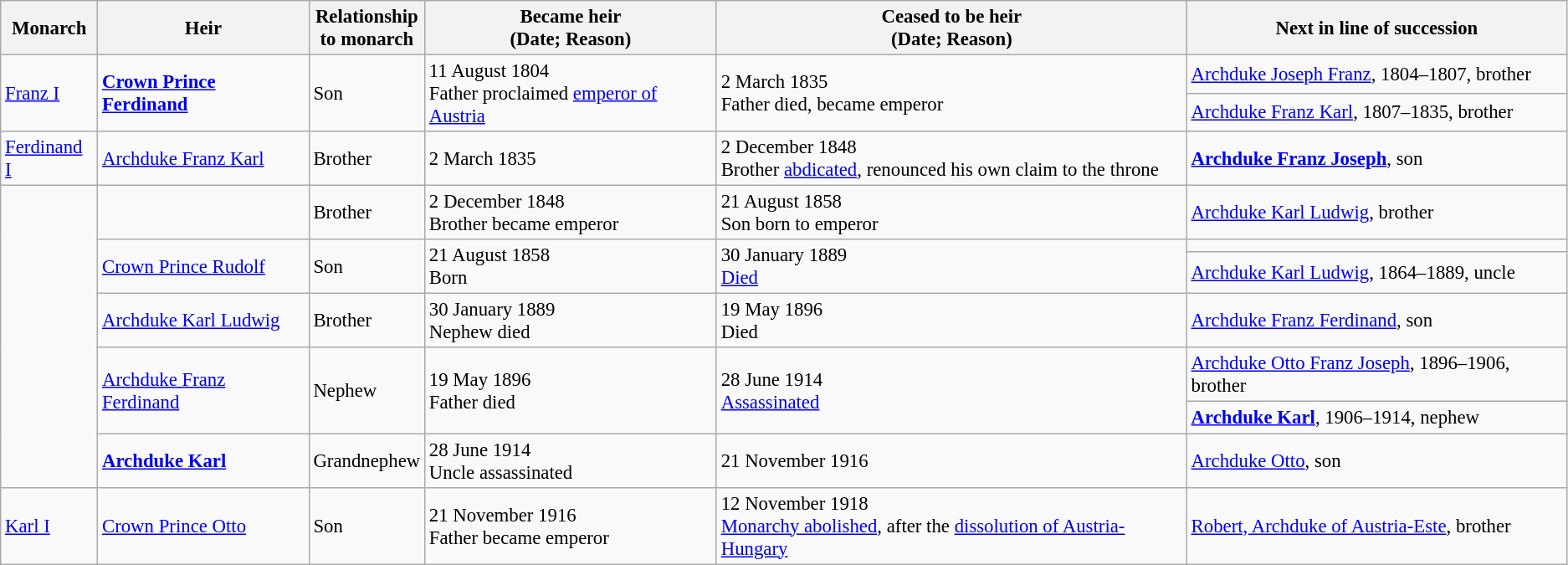<table class="wikitable" style="font-size:95%">
<tr>
<th>Monarch</th>
<th>Heir</th>
<th>Relationship<br>to monarch</th>
<th>Became heir<br>(Date; Reason)</th>
<th>Ceased to be heir<br>(Date; Reason)</th>
<th>Next in line of succession</th>
</tr>
<tr>
<td rowspan="2"><a href='#'>Franz I</a></td>
<td rowspan="2"><strong><a href='#'>Crown Prince Ferdinand</a></strong></td>
<td rowspan="2">Son</td>
<td rowspan="2">11 August 1804<br>Father proclaimed <a href='#'>emperor of Austria</a></td>
<td rowspan="2">2 March 1835<br>Father died, became emperor</td>
<td><a href='#'>Archduke Joseph Franz</a>, 1804–1807, brother</td>
</tr>
<tr>
<td><a href='#'>Archduke Franz Karl</a>, 1807–1835, brother</td>
</tr>
<tr>
<td><a href='#'>Ferdinand I</a></td>
<td><a href='#'>Archduke Franz Karl</a></td>
<td>Brother</td>
<td>2 March 1835<br></td>
<td>2 December 1848<br>Brother <a href='#'>abdicated</a>, renounced his own claim to the throne</td>
<td><strong><a href='#'>Archduke Franz Joseph</a></strong>, son</td>
</tr>
<tr>
<td rowspan="7"></td>
<td></td>
<td>Brother</td>
<td>2 December 1848<br>Brother became emperor</td>
<td>21 August 1858<br>Son born to emperor</td>
<td><a href='#'>Archduke Karl Ludwig</a>, brother</td>
</tr>
<tr>
<td rowspan="2"><a href='#'>Crown Prince Rudolf</a></td>
<td rowspan="2">Son</td>
<td rowspan="2">21 August 1858<br>Born</td>
<td rowspan="2">30 January 1889<br><a href='#'>Died</a></td>
<td></td>
</tr>
<tr>
<td><a href='#'>Archduke Karl Ludwig</a>, 1864–1889, uncle</td>
</tr>
<tr>
<td><a href='#'>Archduke Karl Ludwig</a></td>
<td>Brother</td>
<td>30 January 1889<br>Nephew died</td>
<td>19 May 1896<br>Died</td>
<td><a href='#'>Archduke Franz Ferdinand</a>, son</td>
</tr>
<tr>
<td rowspan="2"><a href='#'>Archduke Franz Ferdinand</a></td>
<td rowspan="2">Nephew</td>
<td rowspan="2">19 May 1896<br>Father died</td>
<td rowspan="2">28 June 1914<br><a href='#'>Assassinated</a></td>
<td><a href='#'>Archduke Otto Franz Joseph</a>, 1896–1906, brother</td>
</tr>
<tr>
<td><strong><a href='#'>Archduke Karl</a></strong>, 1906–1914, nephew</td>
</tr>
<tr>
<td><strong><a href='#'>Archduke Karl</a></strong></td>
<td>Grandnephew</td>
<td>28 June 1914<br>Uncle assassinated</td>
<td>21 November 1916<br></td>
<td><a href='#'>Archduke Otto</a>, son</td>
</tr>
<tr>
<td><a href='#'>Karl I</a></td>
<td><a href='#'>Crown Prince Otto</a></td>
<td>Son</td>
<td>21 November 1916<br>Father became emperor</td>
<td>12 November 1918<br><a href='#'>Monarchy abolished</a>, after the <a href='#'>dissolution of Austria-Hungary</a></td>
<td><a href='#'>Robert, Archduke of Austria-Este</a>, brother</td>
</tr>
</table>
